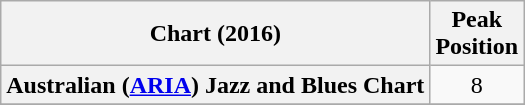<table class="wikitable sortable plainrowheaders" style="text-align:center">
<tr>
<th scope="col">Chart (2016)</th>
<th scope="col">Peak<br>Position</th>
</tr>
<tr>
<th scope="row">Australian (<a href='#'>ARIA</a>) Jazz and Blues Chart</th>
<td>8</td>
</tr>
<tr>
</tr>
</table>
